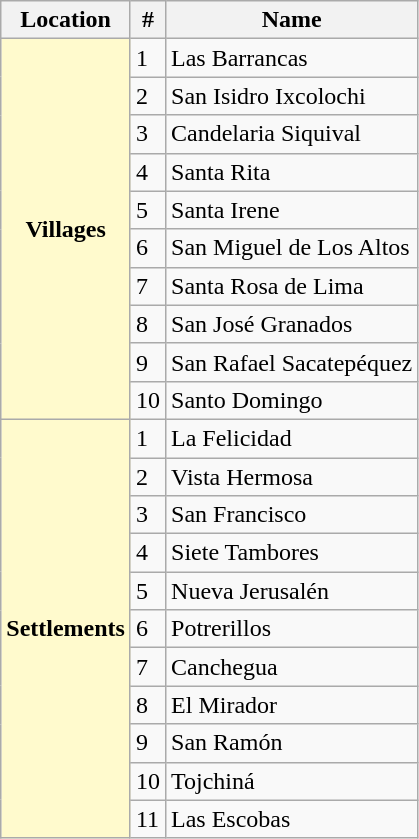<table class="wikitable">
<tr>
<th>Location</th>
<th>#</th>
<th>Name</th>
</tr>
<tr>
<th style="background:lemonchiffon;" rowspan=10>Villages</th>
<td>1</td>
<td>Las Barrancas</td>
</tr>
<tr>
<td>2</td>
<td>San Isidro Ixcolochi</td>
</tr>
<tr>
<td>3</td>
<td>Candelaria Siquival</td>
</tr>
<tr>
<td>4</td>
<td>Santa Rita</td>
</tr>
<tr>
<td>5</td>
<td>Santa Irene</td>
</tr>
<tr>
<td>6</td>
<td>San Miguel de Los Altos</td>
</tr>
<tr>
<td>7</td>
<td>Santa Rosa de Lima</td>
</tr>
<tr>
<td>8</td>
<td>San José Granados</td>
</tr>
<tr>
<td>9</td>
<td>San Rafael Sacatepéquez</td>
</tr>
<tr>
<td>10</td>
<td>Santo Domingo</td>
</tr>
<tr>
<th style="background:lemonchiffon;" rowspan=11>Settlements</th>
<td>1</td>
<td>La Felicidad</td>
</tr>
<tr>
<td>2</td>
<td>Vista Hermosa</td>
</tr>
<tr>
<td>3</td>
<td>San Francisco</td>
</tr>
<tr>
<td>4</td>
<td>Siete Tambores</td>
</tr>
<tr>
<td>5</td>
<td>Nueva Jerusalén</td>
</tr>
<tr>
<td>6</td>
<td>Potrerillos</td>
</tr>
<tr>
<td>7</td>
<td>Canchegua</td>
</tr>
<tr>
<td>8</td>
<td>El Mirador</td>
</tr>
<tr>
<td>9</td>
<td>San Ramón</td>
</tr>
<tr>
<td>10</td>
<td>Tojchiná</td>
</tr>
<tr>
<td>11</td>
<td>Las Escobas</td>
</tr>
</table>
